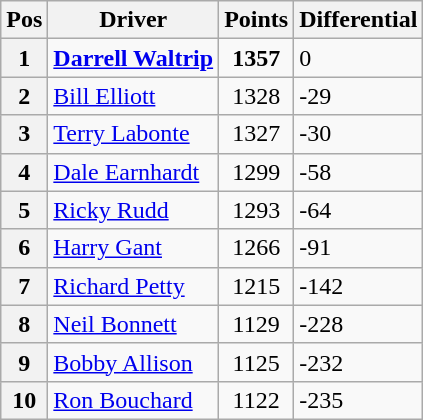<table class="wikitable">
<tr>
<th>Pos</th>
<th>Driver</th>
<th>Points</th>
<th>Differential</th>
</tr>
<tr>
<th>1 </th>
<td><strong><a href='#'>Darrell Waltrip</a></strong></td>
<td style="text-align:center;"><strong>1357</strong></td>
<td>0</td>
</tr>
<tr>
<th>2 </th>
<td><a href='#'>Bill Elliott</a></td>
<td style="text-align:center;">1328</td>
<td>-29</td>
</tr>
<tr>
<th>3 </th>
<td><a href='#'>Terry Labonte</a></td>
<td style="text-align:center;">1327</td>
<td>-30</td>
</tr>
<tr>
<th>4 </th>
<td><a href='#'>Dale Earnhardt</a></td>
<td style="text-align:center;">1299</td>
<td>-58</td>
</tr>
<tr>
<th>5 </th>
<td><a href='#'>Ricky Rudd</a></td>
<td style="text-align:center;">1293</td>
<td>-64</td>
</tr>
<tr>
<th>6 </th>
<td><a href='#'>Harry Gant</a></td>
<td style="text-align:center;">1266</td>
<td>-91</td>
</tr>
<tr>
<th>7 </th>
<td><a href='#'>Richard Petty</a></td>
<td style="text-align:center;">1215</td>
<td>-142</td>
</tr>
<tr>
<th>8 </th>
<td><a href='#'>Neil Bonnett</a></td>
<td style="text-align:center;">1129</td>
<td>-228</td>
</tr>
<tr>
<th>9 </th>
<td><a href='#'>Bobby Allison</a></td>
<td style="text-align:center;">1125</td>
<td>-232</td>
</tr>
<tr>
<th>10 </th>
<td><a href='#'>Ron Bouchard</a></td>
<td style="text-align:center;">1122</td>
<td>-235</td>
</tr>
</table>
